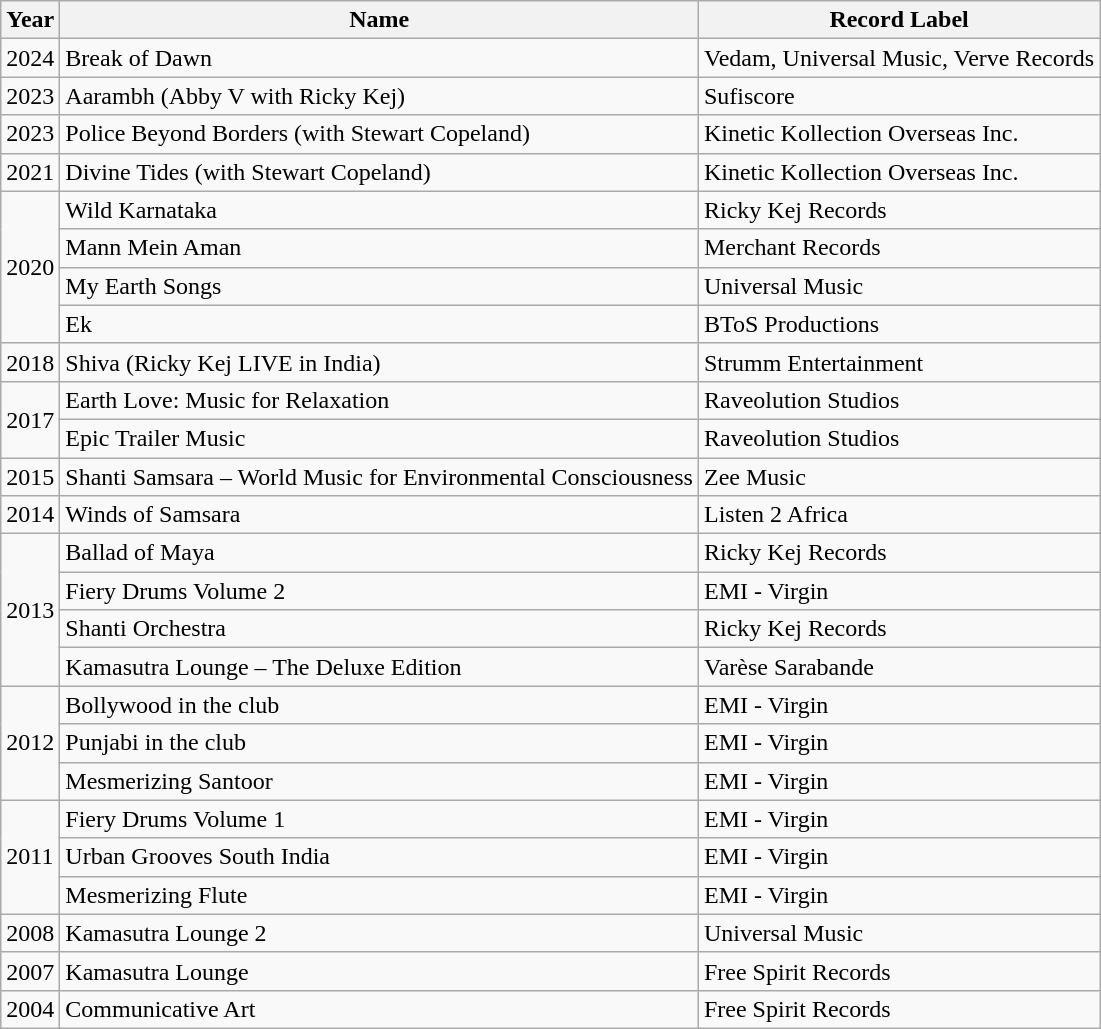<table class="wikitable">
<tr>
<th>Year</th>
<th>Name</th>
<th>Record Label</th>
</tr>
<tr>
<td>2024</td>
<td>Break of Dawn</td>
<td>Vedam, Universal Music, Verve Records</td>
</tr>
<tr>
<td>2023</td>
<td>Aarambh (Abby V with Ricky Kej)</td>
<td>Sufiscore</td>
</tr>
<tr>
<td>2023</td>
<td>Police Beyond Borders (with Stewart Copeland)</td>
<td>Kinetic Kollection Overseas Inc.</td>
</tr>
<tr>
<td>2021</td>
<td>Divine Tides (with Stewart Copeland)</td>
<td>Kinetic Kollection Overseas Inc.</td>
</tr>
<tr |->
<td rowspan="4">2020</td>
<td>Wild Karnataka</td>
<td>Ricky Kej Records</td>
</tr>
<tr>
<td>Mann Mein Aman</td>
<td>Merchant Records</td>
</tr>
<tr>
<td>My Earth Songs</td>
<td>Universal Music</td>
</tr>
<tr>
<td>Ek</td>
<td>BToS Productions</td>
</tr>
<tr>
<td>2018</td>
<td>Shiva (Ricky Kej LIVE in India)</td>
<td>Strumm Entertainment</td>
</tr>
<tr>
<td rowspan="2">2017</td>
<td>Earth Love: Music for Relaxation</td>
<td>Raveolution Studios</td>
</tr>
<tr>
<td>Epic Trailer Music</td>
<td>Raveolution Studios</td>
</tr>
<tr>
<td>2015</td>
<td>Shanti Samsara – World Music for Environmental Consciousness</td>
<td>Zee Music</td>
</tr>
<tr>
<td>2014</td>
<td>Winds of Samsara</td>
<td>Listen 2 Africa</td>
</tr>
<tr>
<td rowspan="4">2013</td>
<td>Ballad of Maya</td>
<td>Ricky Kej Records</td>
</tr>
<tr>
<td>Fiery Drums Volume 2</td>
<td>EMI - Virgin</td>
</tr>
<tr>
<td>Shanti Orchestra</td>
<td>Ricky Kej Records</td>
</tr>
<tr>
<td>Kamasutra Lounge – The Deluxe Edition</td>
<td>Varèse Sarabande</td>
</tr>
<tr>
<td rowspan="3">2012</td>
<td>Bollywood in the club</td>
<td>EMI - Virgin</td>
</tr>
<tr>
<td>Punjabi in the club</td>
<td>EMI - Virgin</td>
</tr>
<tr>
<td>Mesmerizing Santoor</td>
<td>EMI - Virgin</td>
</tr>
<tr>
<td rowspan="3">2011</td>
<td>Fiery Drums Volume 1</td>
<td>EMI - Virgin</td>
</tr>
<tr>
<td>Urban Grooves South India</td>
<td>EMI - Virgin</td>
</tr>
<tr>
<td>Mesmerizing Flute</td>
<td>EMI - Virgin</td>
</tr>
<tr>
<td>2008</td>
<td>Kamasutra Lounge 2</td>
<td>Universal Music</td>
</tr>
<tr>
<td>2007</td>
<td>Kamasutra Lounge</td>
<td>Free Spirit Records</td>
</tr>
<tr>
<td>2004</td>
<td>Communicative Art</td>
<td>Free Spirit Records</td>
</tr>
</table>
